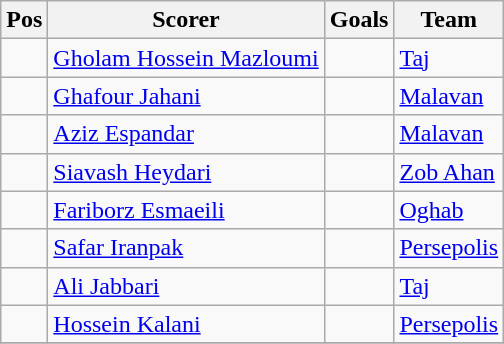<table class="wikitable">
<tr>
<th>Pos</th>
<th>Scorer</th>
<th>Goals</th>
<th>Team</th>
</tr>
<tr>
<td></td>
<td> <a href='#'>Gholam Hossein Mazloumi</a></td>
<td></td>
<td><a href='#'>Taj</a></td>
</tr>
<tr>
<td></td>
<td> <a href='#'>Ghafour Jahani</a></td>
<td></td>
<td><a href='#'>Malavan</a></td>
</tr>
<tr>
<td></td>
<td> <a href='#'>Aziz Espandar</a></td>
<td></td>
<td><a href='#'>Malavan</a></td>
</tr>
<tr>
<td></td>
<td> <a href='#'>Siavash Heydari</a></td>
<td></td>
<td><a href='#'>Zob Ahan</a></td>
</tr>
<tr>
<td></td>
<td> <a href='#'>Fariborz Esmaeili</a></td>
<td></td>
<td><a href='#'>Oghab</a></td>
</tr>
<tr>
<td></td>
<td> <a href='#'>Safar Iranpak</a></td>
<td></td>
<td><a href='#'>Persepolis</a></td>
</tr>
<tr>
<td></td>
<td> <a href='#'>Ali Jabbari</a></td>
<td></td>
<td><a href='#'>Taj</a></td>
</tr>
<tr>
<td></td>
<td> <a href='#'>Hossein Kalani</a></td>
<td></td>
<td><a href='#'>Persepolis</a></td>
</tr>
<tr>
</tr>
</table>
